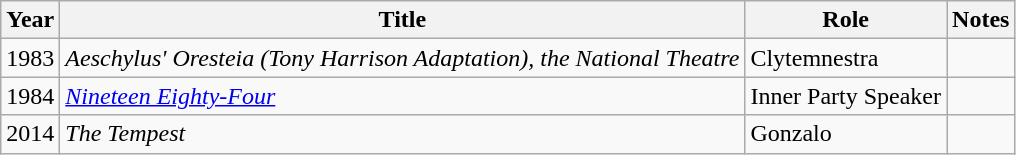<table class="wikitable">
<tr>
<th>Year</th>
<th>Title</th>
<th>Role</th>
<th>Notes</th>
</tr>
<tr>
<td>1983</td>
<td><em>Aeschylus' Oresteia (Tony Harrison Adaptation), the National Theatre</em></td>
<td>Clytemnestra</td>
<td></td>
</tr>
<tr>
<td>1984</td>
<td><em><a href='#'>Nineteen Eighty-Four</a></em></td>
<td>Inner Party Speaker</td>
<td></td>
</tr>
<tr>
<td>2014</td>
<td><em>The Tempest</em></td>
<td>Gonzalo</td>
<td></td>
</tr>
</table>
